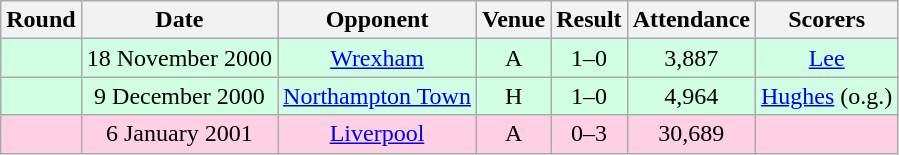<table class="wikitable sortable" style="text-align:center">
<tr>
<th>Round</th>
<th>Date</th>
<th>Opponent</th>
<th>Venue</th>
<th>Result</th>
<th>Attendance</th>
<th>Scorers</th>
</tr>
<tr style="background: #d0ffe3;">
<td></td>
<td>18 November 2000</td>
<td><a href='#'>Wrexham</a></td>
<td>A</td>
<td>1–0</td>
<td>3,887</td>
<td><a href='#'>Lee</a></td>
</tr>
<tr style="background: #d0ffe3;">
<td></td>
<td>9 December 2000</td>
<td><a href='#'>Northampton Town</a></td>
<td>H</td>
<td>1–0</td>
<td>4,964</td>
<td><a href='#'>Hughes</a> (o.g.)</td>
</tr>
<tr style="background: #ffd0e3;">
<td></td>
<td>6 January 2001</td>
<td><a href='#'>Liverpool</a></td>
<td>A</td>
<td>0–3</td>
<td>30,689</td>
<td></td>
</tr>
</table>
